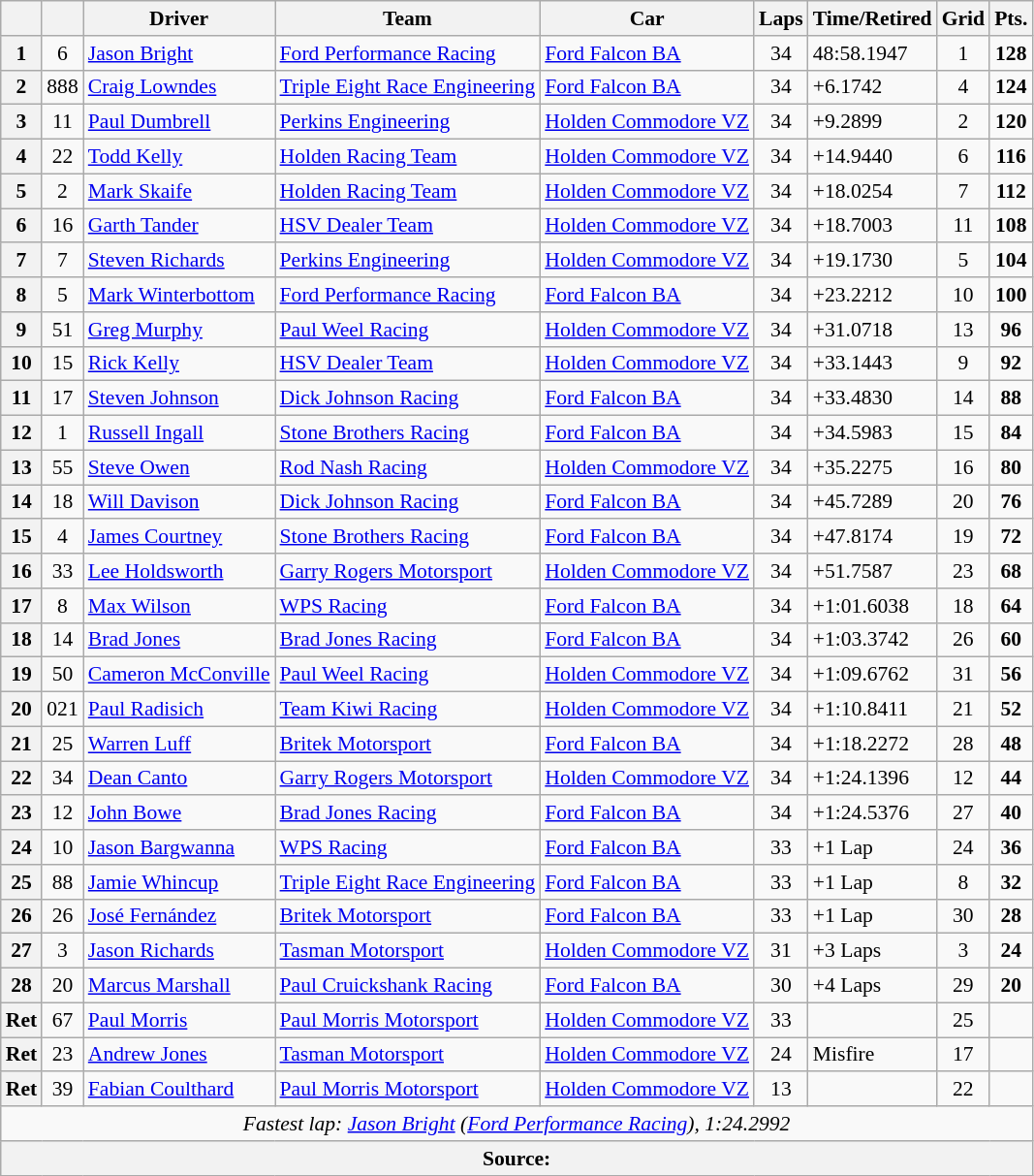<table class="wikitable" style="font-size: 90%">
<tr>
<th></th>
<th></th>
<th>Driver</th>
<th>Team</th>
<th>Car</th>
<th>Laps</th>
<th>Time/Retired</th>
<th>Grid</th>
<th>Pts.</th>
</tr>
<tr>
<th>1</th>
<td align="center">6</td>
<td> <a href='#'>Jason Bright</a></td>
<td><a href='#'>Ford Performance Racing</a></td>
<td><a href='#'>Ford Falcon BA</a></td>
<td align="center">34</td>
<td>48:58.1947</td>
<td align="center">1</td>
<td align="center"><strong>128</strong></td>
</tr>
<tr>
<th>2</th>
<td align="center">888</td>
<td> <a href='#'>Craig Lowndes</a></td>
<td><a href='#'>Triple Eight Race Engineering</a></td>
<td><a href='#'>Ford Falcon BA</a></td>
<td align="center">34</td>
<td>+6.1742</td>
<td align="center">4</td>
<td align="center"><strong>124</strong></td>
</tr>
<tr>
<th>3</th>
<td align="center">11</td>
<td> <a href='#'>Paul Dumbrell</a></td>
<td><a href='#'>Perkins Engineering</a></td>
<td><a href='#'>Holden Commodore VZ</a></td>
<td align="center">34</td>
<td>+9.2899</td>
<td align="center">2</td>
<td align="center"><strong>120</strong></td>
</tr>
<tr>
<th>4</th>
<td align="center">22</td>
<td> <a href='#'>Todd Kelly</a></td>
<td><a href='#'>Holden Racing Team</a></td>
<td><a href='#'>Holden Commodore VZ</a></td>
<td align="center">34</td>
<td>+14.9440</td>
<td align="center">6</td>
<td align="center"><strong>116</strong></td>
</tr>
<tr>
<th>5</th>
<td align="center">2</td>
<td> <a href='#'>Mark Skaife</a></td>
<td><a href='#'>Holden Racing Team</a></td>
<td><a href='#'>Holden Commodore VZ</a></td>
<td align="center">34</td>
<td>+18.0254</td>
<td align="center">7</td>
<td align="center"><strong>112</strong></td>
</tr>
<tr>
<th>6</th>
<td align="center">16</td>
<td> <a href='#'>Garth Tander</a></td>
<td><a href='#'>HSV Dealer Team</a></td>
<td><a href='#'>Holden Commodore VZ</a></td>
<td align="center">34</td>
<td>+18.7003</td>
<td align="center">11</td>
<td align="center"><strong>108</strong></td>
</tr>
<tr>
<th>7</th>
<td align="center">7</td>
<td> <a href='#'>Steven Richards</a></td>
<td><a href='#'>Perkins Engineering</a></td>
<td><a href='#'>Holden Commodore VZ</a></td>
<td align="center">34</td>
<td>+19.1730</td>
<td align="center">5</td>
<td align="center"><strong>104</strong></td>
</tr>
<tr>
<th>8</th>
<td align="center">5</td>
<td> <a href='#'>Mark Winterbottom</a></td>
<td><a href='#'>Ford Performance Racing</a></td>
<td><a href='#'>Ford Falcon BA</a></td>
<td align="center">34</td>
<td>+23.2212</td>
<td align="center">10</td>
<td align="center"><strong>100</strong></td>
</tr>
<tr>
<th>9</th>
<td align="center">51</td>
<td> <a href='#'>Greg Murphy</a></td>
<td><a href='#'>Paul Weel Racing</a></td>
<td><a href='#'>Holden Commodore VZ</a></td>
<td align="center">34</td>
<td>+31.0718</td>
<td align="center">13</td>
<td align="center"><strong>96</strong></td>
</tr>
<tr>
<th>10</th>
<td align="center">15</td>
<td> <a href='#'>Rick Kelly</a></td>
<td><a href='#'>HSV Dealer Team</a></td>
<td><a href='#'>Holden Commodore VZ</a></td>
<td align="center">34</td>
<td>+33.1443</td>
<td align="center">9</td>
<td align="center"><strong>92</strong></td>
</tr>
<tr>
<th>11</th>
<td align="center">17</td>
<td> <a href='#'>Steven Johnson</a></td>
<td><a href='#'>Dick Johnson Racing</a></td>
<td><a href='#'>Ford Falcon BA</a></td>
<td align="center">34</td>
<td>+33.4830</td>
<td align="center">14</td>
<td align="center"><strong>88</strong></td>
</tr>
<tr>
<th>12</th>
<td align="center">1</td>
<td> <a href='#'>Russell Ingall</a></td>
<td><a href='#'>Stone Brothers Racing</a></td>
<td><a href='#'>Ford Falcon BA</a></td>
<td align="center">34</td>
<td>+34.5983</td>
<td align="center">15</td>
<td align="center"><strong>84</strong></td>
</tr>
<tr>
<th>13</th>
<td align="center">55</td>
<td> <a href='#'>Steve Owen</a></td>
<td><a href='#'>Rod Nash Racing</a></td>
<td><a href='#'>Holden Commodore VZ</a></td>
<td align="center">34</td>
<td>+35.2275</td>
<td align="center">16</td>
<td align="center"><strong>80</strong></td>
</tr>
<tr>
<th>14</th>
<td align="center">18</td>
<td> <a href='#'>Will Davison</a></td>
<td><a href='#'>Dick Johnson Racing</a></td>
<td><a href='#'>Ford Falcon BA</a></td>
<td align="center">34</td>
<td>+45.7289</td>
<td align="center">20</td>
<td align="center"><strong>76</strong></td>
</tr>
<tr>
<th>15</th>
<td align="center">4</td>
<td> <a href='#'>James Courtney</a></td>
<td><a href='#'>Stone Brothers Racing</a></td>
<td><a href='#'>Ford Falcon BA</a></td>
<td align="center">34</td>
<td>+47.8174</td>
<td align="center">19</td>
<td align="center"><strong>72</strong></td>
</tr>
<tr>
<th>16</th>
<td align="center">33</td>
<td> <a href='#'>Lee Holdsworth</a></td>
<td><a href='#'>Garry Rogers Motorsport</a></td>
<td><a href='#'>Holden Commodore VZ</a></td>
<td align="center">34</td>
<td>+51.7587</td>
<td align="center">23</td>
<td align="center"><strong>68</strong></td>
</tr>
<tr>
<th>17</th>
<td align="center">8</td>
<td> <a href='#'>Max Wilson</a></td>
<td><a href='#'>WPS Racing</a></td>
<td><a href='#'>Ford Falcon BA</a></td>
<td align="center">34</td>
<td>+1:01.6038</td>
<td align="center">18</td>
<td align="center"><strong>64</strong></td>
</tr>
<tr>
<th>18</th>
<td align="center">14</td>
<td> <a href='#'>Brad Jones</a></td>
<td><a href='#'>Brad Jones Racing</a></td>
<td><a href='#'>Ford Falcon BA</a></td>
<td align="center">34</td>
<td>+1:03.3742</td>
<td align="center">26</td>
<td align="center"><strong>60</strong></td>
</tr>
<tr>
<th>19</th>
<td align="center">50</td>
<td> <a href='#'>Cameron McConville</a></td>
<td><a href='#'>Paul Weel Racing</a></td>
<td><a href='#'>Holden Commodore VZ</a></td>
<td align="center">34</td>
<td>+1:09.6762</td>
<td align="center">31</td>
<td align="center"><strong>56</strong></td>
</tr>
<tr>
<th>20</th>
<td align="center">021</td>
<td> <a href='#'>Paul Radisich</a></td>
<td><a href='#'>Team Kiwi Racing</a></td>
<td><a href='#'>Holden Commodore VZ</a></td>
<td align="center">34</td>
<td>+1:10.8411</td>
<td align="center">21</td>
<td align="center"><strong>52</strong></td>
</tr>
<tr>
<th>21</th>
<td align="center">25</td>
<td> <a href='#'>Warren Luff</a></td>
<td><a href='#'>Britek Motorsport</a></td>
<td><a href='#'>Ford Falcon BA</a></td>
<td align="center">34</td>
<td>+1:18.2272</td>
<td align="center">28</td>
<td align="center"><strong>48</strong></td>
</tr>
<tr>
<th>22</th>
<td align="center">34</td>
<td> <a href='#'>Dean Canto</a></td>
<td><a href='#'>Garry Rogers Motorsport</a></td>
<td><a href='#'>Holden Commodore VZ</a></td>
<td align="center">34</td>
<td>+1:24.1396</td>
<td align="center">12</td>
<td align="center"><strong>44</strong></td>
</tr>
<tr>
<th>23</th>
<td align="center">12</td>
<td> <a href='#'>John Bowe</a></td>
<td><a href='#'>Brad Jones Racing</a></td>
<td><a href='#'>Ford Falcon BA</a></td>
<td align="center">34</td>
<td>+1:24.5376</td>
<td align="center">27</td>
<td align="center"><strong>40</strong></td>
</tr>
<tr>
<th>24</th>
<td align="center">10</td>
<td> <a href='#'>Jason Bargwanna</a></td>
<td><a href='#'>WPS Racing</a></td>
<td><a href='#'>Ford Falcon BA</a></td>
<td align="center">33</td>
<td>+1 Lap</td>
<td align="center">24</td>
<td align="center"><strong>36</strong></td>
</tr>
<tr>
<th>25</th>
<td align="center">88</td>
<td> <a href='#'>Jamie Whincup</a></td>
<td><a href='#'>Triple Eight Race Engineering</a></td>
<td><a href='#'>Ford Falcon BA</a></td>
<td align="center">33</td>
<td>+1 Lap</td>
<td align="center">8</td>
<td align="center"><strong>32</strong></td>
</tr>
<tr>
<th>26</th>
<td align="center">26</td>
<td> <a href='#'>José Fernández</a></td>
<td><a href='#'>Britek Motorsport</a></td>
<td><a href='#'>Ford Falcon BA</a></td>
<td align="center">33</td>
<td>+1 Lap</td>
<td align="center">30</td>
<td align="center"><strong>28</strong></td>
</tr>
<tr>
<th>27</th>
<td align="center">3</td>
<td> <a href='#'>Jason Richards</a></td>
<td><a href='#'>Tasman Motorsport</a></td>
<td><a href='#'>Holden Commodore VZ</a></td>
<td align="center">31</td>
<td>+3 Laps</td>
<td align="center">3</td>
<td align="center"><strong>24</strong></td>
</tr>
<tr>
<th>28</th>
<td align="center">20</td>
<td> <a href='#'>Marcus Marshall</a></td>
<td><a href='#'>Paul Cruickshank Racing</a></td>
<td><a href='#'>Ford Falcon BA</a></td>
<td align="center">30</td>
<td>+4 Laps</td>
<td align="center">29</td>
<td align="center"><strong>20</strong></td>
</tr>
<tr>
<th>Ret</th>
<td align="center">67</td>
<td> <a href='#'>Paul Morris</a></td>
<td><a href='#'>Paul Morris Motorsport</a></td>
<td><a href='#'>Holden Commodore VZ</a></td>
<td align="center">33</td>
<td></td>
<td align="center">25</td>
<td align="center"></td>
</tr>
<tr>
<th>Ret</th>
<td align="center">23</td>
<td> <a href='#'>Andrew Jones</a></td>
<td><a href='#'>Tasman Motorsport</a></td>
<td><a href='#'>Holden Commodore VZ</a></td>
<td align="center">24</td>
<td>Misfire</td>
<td align="center">17</td>
<td align="center"></td>
</tr>
<tr>
<th>Ret</th>
<td align="center">39</td>
<td> <a href='#'>Fabian Coulthard</a></td>
<td><a href='#'>Paul Morris Motorsport</a></td>
<td><a href='#'>Holden Commodore VZ</a></td>
<td align="center">13</td>
<td></td>
<td align="center">22</td>
<td align="center"></td>
</tr>
<tr>
<td colspan="9" align="center"><em>Fastest lap: <a href='#'>Jason Bright</a> (<a href='#'>Ford Performance Racing</a>), 1:24.2992</em></td>
</tr>
<tr>
<th colspan="9">Source:</th>
</tr>
</table>
